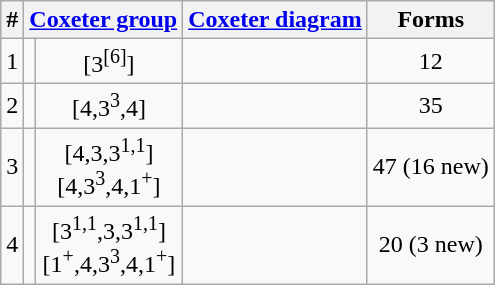<table class=wikitable>
<tr>
<th>#</th>
<th colspan=2><a href='#'>Coxeter group</a></th>
<th><a href='#'>Coxeter diagram</a></th>
<th>Forms</th>
</tr>
<tr align=center>
<td>1</td>
<td></td>
<td>[3<sup>[6]</sup>]</td>
<td></td>
<td>12</td>
</tr>
<tr align=center>
<td>2</td>
<td></td>
<td>[4,3<sup>3</sup>,4]</td>
<td></td>
<td>35</td>
</tr>
<tr align=center>
<td>3</td>
<td></td>
<td>[4,3,3<sup>1,1</sup>]<br>[4,3<sup>3</sup>,4,1<sup>+</sup>]</td>
<td><br></td>
<td>47 (16 new)</td>
</tr>
<tr align=center>
<td>4</td>
<td></td>
<td>[3<sup>1,1</sup>,3,3<sup>1,1</sup>]<br>[1<sup>+</sup>,4,3<sup>3</sup>,4,1<sup>+</sup>]</td>
<td><br></td>
<td>20 (3 new)</td>
</tr>
</table>
